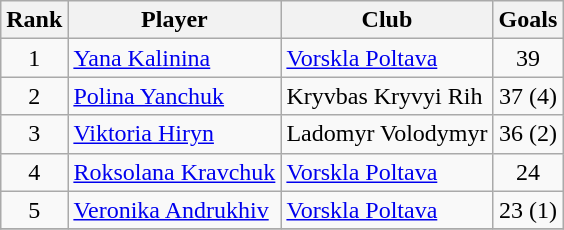<table class="wikitable" style="text-align:center">
<tr>
<th>Rank</th>
<th>Player</th>
<th>Club</th>
<th>Goals</th>
</tr>
<tr>
<td rowspan=1>1</td>
<td align="left"> <a href='#'>Yana Kalinina</a></td>
<td align="left"><a href='#'>Vorskla Poltava</a></td>
<td>39</td>
</tr>
<tr>
<td rowspan=1>2</td>
<td align="left"> <a href='#'>Polina Yanchuk</a></td>
<td align="left">Kryvbas Kryvyi Rih</td>
<td>37 (4)</td>
</tr>
<tr>
<td rowspan=1>3</td>
<td align="left"> <a href='#'>Viktoria Hiryn</a></td>
<td align="left">Ladomyr Volodymyr</td>
<td>36 (2)</td>
</tr>
<tr>
<td rowspan=1>4</td>
<td align="left"> <a href='#'>Roksolana Kravchuk</a></td>
<td align="left"><a href='#'>Vorskla Poltava</a></td>
<td>24</td>
</tr>
<tr>
<td rowspan=1>5</td>
<td align="left"> <a href='#'>Veronika Andrukhiv</a></td>
<td align="left"><a href='#'>Vorskla Poltava</a></td>
<td>23 (1)</td>
</tr>
<tr>
</tr>
</table>
